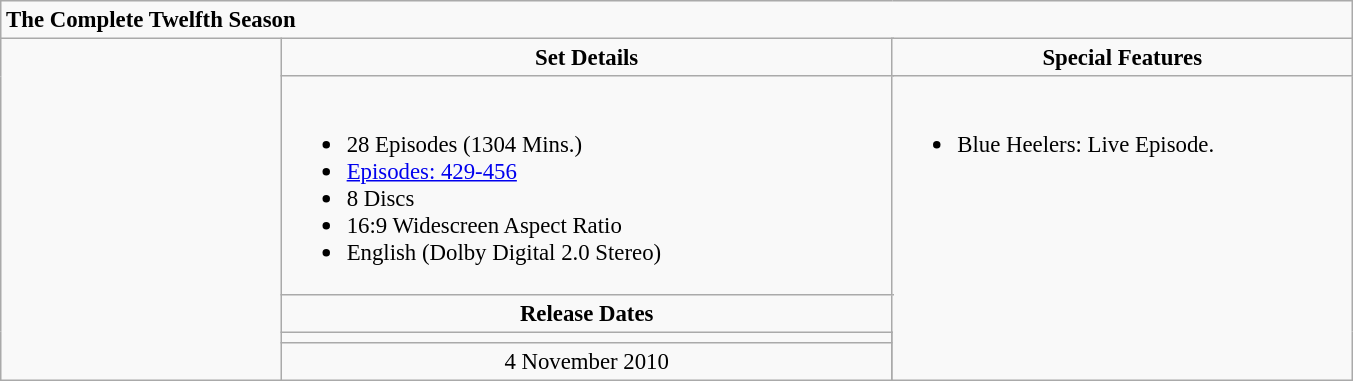<table class="wikitable" style="font-size: 95%;">
<tr>
<td colspan="5"><strong>The Complete Twelfth Season</strong></td>
</tr>
<tr>
<td rowspan="6" align="center" width="180"></td>
<td align="center" width="350" colspan="3"><strong>Set Details</strong></td>
<td width="250" align="center"><strong>Special Features</strong></td>
</tr>
<tr valign="top">
<td colspan="3" align="left" width="400"><br><ul><li>28 Episodes (1304 Mins.)</li><li><a href='#'>Episodes: 429-456</a></li><li>8 Discs</li><li>16:9 Widescreen Aspect Ratio</li><li>English (Dolby Digital 2.0 Stereo)</li></ul></td>
<td rowspan="4" align="left" width="300"><br><ul><li>Blue Heelers: Live Episode.</li></ul></td>
</tr>
<tr>
<td colspan="3" align="center"><strong>Release Dates</strong></td>
</tr>
<tr>
<td align="center"></td>
</tr>
<tr>
<td align="center">4 November 2010</td>
</tr>
</table>
